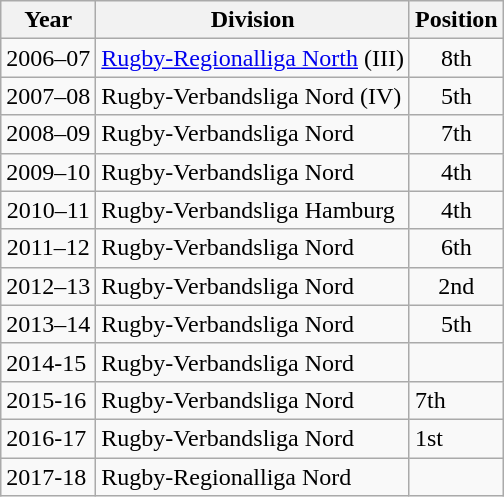<table class="wikitable">
<tr>
<th>Year</th>
<th>Division</th>
<th>Position</th>
</tr>
<tr align="center">
<td>2006–07</td>
<td align="left"><a href='#'>Rugby-Regionalliga North</a> (III)</td>
<td>8th</td>
</tr>
<tr align="center">
<td>2007–08</td>
<td align="left">Rugby-Verbandsliga Nord (IV)</td>
<td>5th</td>
</tr>
<tr align="center">
<td>2008–09</td>
<td align="left">Rugby-Verbandsliga Nord</td>
<td>7th</td>
</tr>
<tr align="center">
<td>2009–10</td>
<td align="left">Rugby-Verbandsliga Nord</td>
<td>4th</td>
</tr>
<tr align="center">
<td>2010–11</td>
<td align="left">Rugby-Verbandsliga Hamburg</td>
<td>4th</td>
</tr>
<tr align="center">
<td>2011–12</td>
<td align="left">Rugby-Verbandsliga Nord</td>
<td>6th</td>
</tr>
<tr align="center">
<td>2012–13</td>
<td align="left">Rugby-Verbandsliga Nord</td>
<td>2nd</td>
</tr>
<tr align="center">
<td>2013–14</td>
<td align="left">Rugby-Verbandsliga Nord</td>
<td>5th</td>
</tr>
<tr>
<td>2014-15</td>
<td>Rugby-Verbandsliga Nord</td>
<td></td>
</tr>
<tr>
<td>2015-16</td>
<td>Rugby-Verbandsliga Nord</td>
<td>7th</td>
</tr>
<tr>
<td>2016-17</td>
<td>Rugby-Verbandsliga Nord</td>
<td>1st</td>
</tr>
<tr>
<td>2017-18</td>
<td>Rugby-Regionalliga Nord</td>
<td></td>
</tr>
</table>
